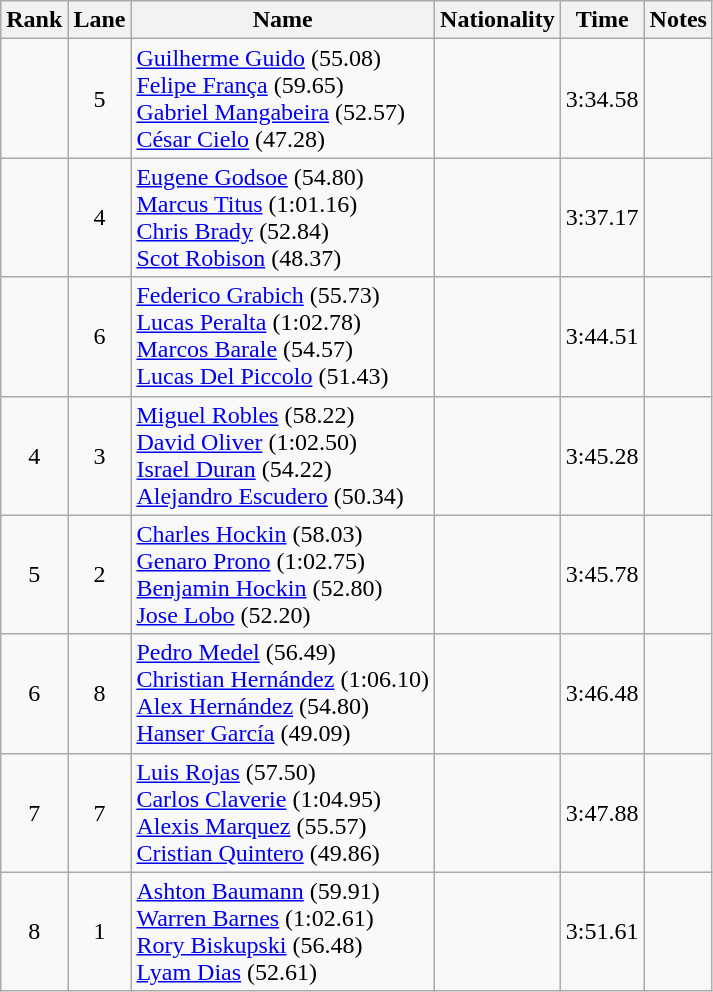<table class="wikitable sortable" style="text-align:center">
<tr>
<th>Rank</th>
<th>Lane</th>
<th>Name</th>
<th>Nationality</th>
<th>Time</th>
<th>Notes</th>
</tr>
<tr>
<td></td>
<td>5</td>
<td align=left><a href='#'>Guilherme Guido</a> (55.08) <br> <a href='#'>Felipe França</a> (59.65) <br> <a href='#'>Gabriel Mangabeira</a> (52.57) <br> <a href='#'>César Cielo</a> (47.28)</td>
<td align=left></td>
<td>3:34.58</td>
<td></td>
</tr>
<tr>
<td></td>
<td>4</td>
<td align=left><a href='#'>Eugene Godsoe</a> (54.80) <br> <a href='#'>Marcus Titus</a> (1:01.16) <br> <a href='#'>Chris Brady</a> (52.84) <br> <a href='#'>Scot Robison</a> (48.37)</td>
<td align=left></td>
<td>3:37.17</td>
<td></td>
</tr>
<tr>
<td></td>
<td>6</td>
<td align=left><a href='#'>Federico Grabich</a> (55.73)<br><a href='#'>Lucas Peralta</a> (1:02.78)<br><a href='#'>Marcos Barale</a> (54.57)<br><a href='#'>Lucas Del Piccolo</a> (51.43)</td>
<td align=left></td>
<td>3:44.51</td>
<td></td>
</tr>
<tr>
<td>4</td>
<td>3</td>
<td align=left><a href='#'>Miguel Robles</a> (58.22)<br><a href='#'>David Oliver</a> (1:02.50)<br><a href='#'>Israel Duran</a> (54.22)<br><a href='#'>Alejandro Escudero</a> (50.34)</td>
<td align=left></td>
<td>3:45.28</td>
<td></td>
</tr>
<tr>
<td>5</td>
<td>2</td>
<td align=left><a href='#'>Charles Hockin</a> (58.03) <br><a href='#'>Genaro Prono</a> (1:02.75) <br><a href='#'>Benjamin Hockin</a> (52.80) <br><a href='#'>Jose Lobo</a> (52.20)</td>
<td align=left></td>
<td>3:45.78</td>
<td></td>
</tr>
<tr>
<td>6</td>
<td>8</td>
<td align=left><a href='#'>Pedro Medel</a> (56.49)<br><a href='#'>Christian Hernández</a> (1:06.10)<br><a href='#'>Alex Hernández</a> (54.80)<br><a href='#'>Hanser García</a> (49.09)</td>
<td align=left></td>
<td>3:46.48</td>
<td></td>
</tr>
<tr>
<td>7</td>
<td>7</td>
<td align=left><a href='#'>Luis Rojas</a> (57.50)<br><a href='#'>Carlos Claverie</a> (1:04.95)<br><a href='#'>Alexis Marquez</a> (55.57)<br><a href='#'>Cristian Quintero</a> (49.86)</td>
<td align=left></td>
<td>3:47.88</td>
<td></td>
</tr>
<tr>
<td>8</td>
<td>1</td>
<td align=left><a href='#'>Ashton Baumann</a> (59.91) <br> <a href='#'>Warren Barnes</a> (1:02.61) <br> <a href='#'>Rory Biskupski</a> (56.48) <br> <a href='#'>Lyam Dias</a> (52.61)</td>
<td align=left></td>
<td>3:51.61</td>
<td></td>
</tr>
</table>
